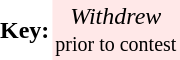<table border="0" cellspacing="0" cellpadding="2">
<tr>
<td><strong>Key:</strong></td>
<td align="center" bgcolor=#FFE8E8><em>Withdrew</em><br><small>prior to contest</small></td>
</tr>
</table>
